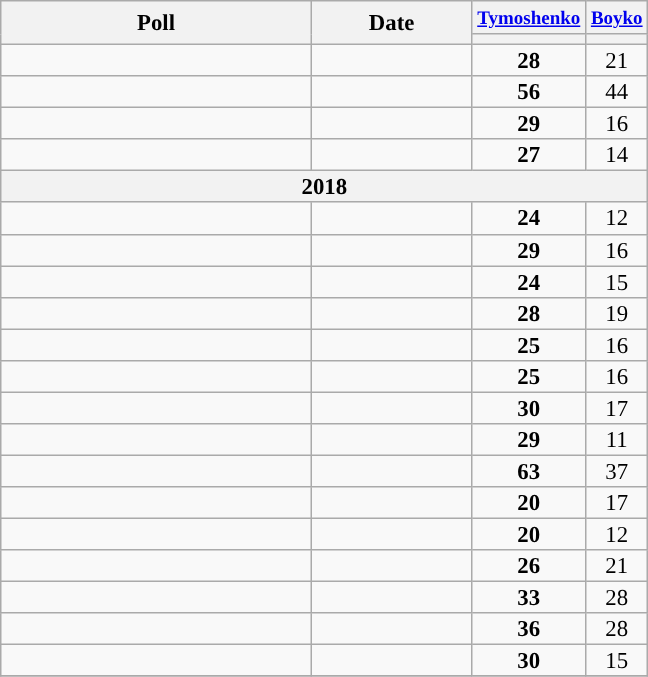<table class="wikitable" style="text-align:center;font-size:95%;line-height:14px;">
<tr>
<th rowspan=2 style="width:200px;">Poll</th>
<th rowspan=2 style="width:100px;">Date</th>
<th><small><a href='#'>Tymoshenko</a></small><br></th>
<th> <small><a href='#'>Boyko</a></small><br></th>
</tr>
<tr>
<th style="background:"></th>
<th style="background:"></th>
</tr>
<tr>
<td></td>
<td></td>
<td style="background-color:#"><strong>28</strong></td>
<td>21</td>
</tr>
<tr>
<td></td>
<td></td>
<td style="background-color:#"><strong>56</strong></td>
<td>44</td>
</tr>
<tr>
<td></td>
<td></td>
<td style="background-color:#"><strong>29</strong></td>
<td>16</td>
</tr>
<tr>
<td></td>
<td></td>
<td style="background-color:#"><strong>27</strong></td>
<td>14</td>
</tr>
<tr>
<th colspan=4>2018</th>
</tr>
<tr>
<td></td>
<td></td>
<td style="background-color:#"><strong>24</strong></td>
<td>12</td>
</tr>
<tr>
<td></td>
<td></td>
<td style="background-color:#"><strong>29</strong></td>
<td>16</td>
</tr>
<tr>
<td></td>
<td></td>
<td style="background-color:#"><strong>24</strong></td>
<td>15</td>
</tr>
<tr>
<td> </td>
<td></td>
<td style="background-color:#"><strong>28</strong></td>
<td>19</td>
</tr>
<tr>
<td></td>
<td></td>
<td style="background-color:#"><strong>25</strong></td>
<td>16</td>
</tr>
<tr>
<td></td>
<td></td>
<td style="background-color:#"><strong>25</strong></td>
<td>16</td>
</tr>
<tr>
<td></td>
<td></td>
<td style="background-color:#"><strong>30</strong></td>
<td>17</td>
</tr>
<tr>
<td> </td>
<td></td>
<td style="background-color:#"><strong>29</strong></td>
<td>11</td>
</tr>
<tr>
<td> </td>
<td></td>
<td style="background-color:#"><strong>63</strong></td>
<td>37</td>
</tr>
<tr>
<td></td>
<td></td>
<td style="background-color:#"><strong>20</strong></td>
<td>17</td>
</tr>
<tr>
<td></td>
<td></td>
<td style="background-color:#"><strong>20</strong></td>
<td>12</td>
</tr>
<tr>
<td></td>
<td></td>
<td style="background-color:#"><strong>26</strong></td>
<td>21</td>
</tr>
<tr>
<td></td>
<td></td>
<td style="background-color:#"><strong>33</strong></td>
<td>28</td>
</tr>
<tr>
<td></td>
<td></td>
<td style="background-color:#"><strong>36</strong></td>
<td>28</td>
</tr>
<tr>
<td></td>
<td></td>
<td style="background-color:#"><strong>30</strong></td>
<td>15</td>
</tr>
<tr>
</tr>
</table>
